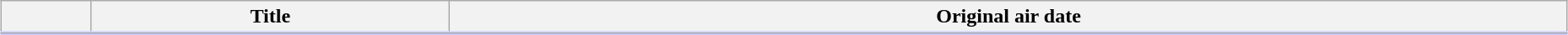<table class="wikitable" style="width:98%; margin:auto; background:#FFF;">
<tr style="border-bottom: 3px solid #CCF;">
<th style="width:4em;"></th>
<th>Title</th>
<th>Original air date</th>
</tr>
<tr>
</tr>
</table>
